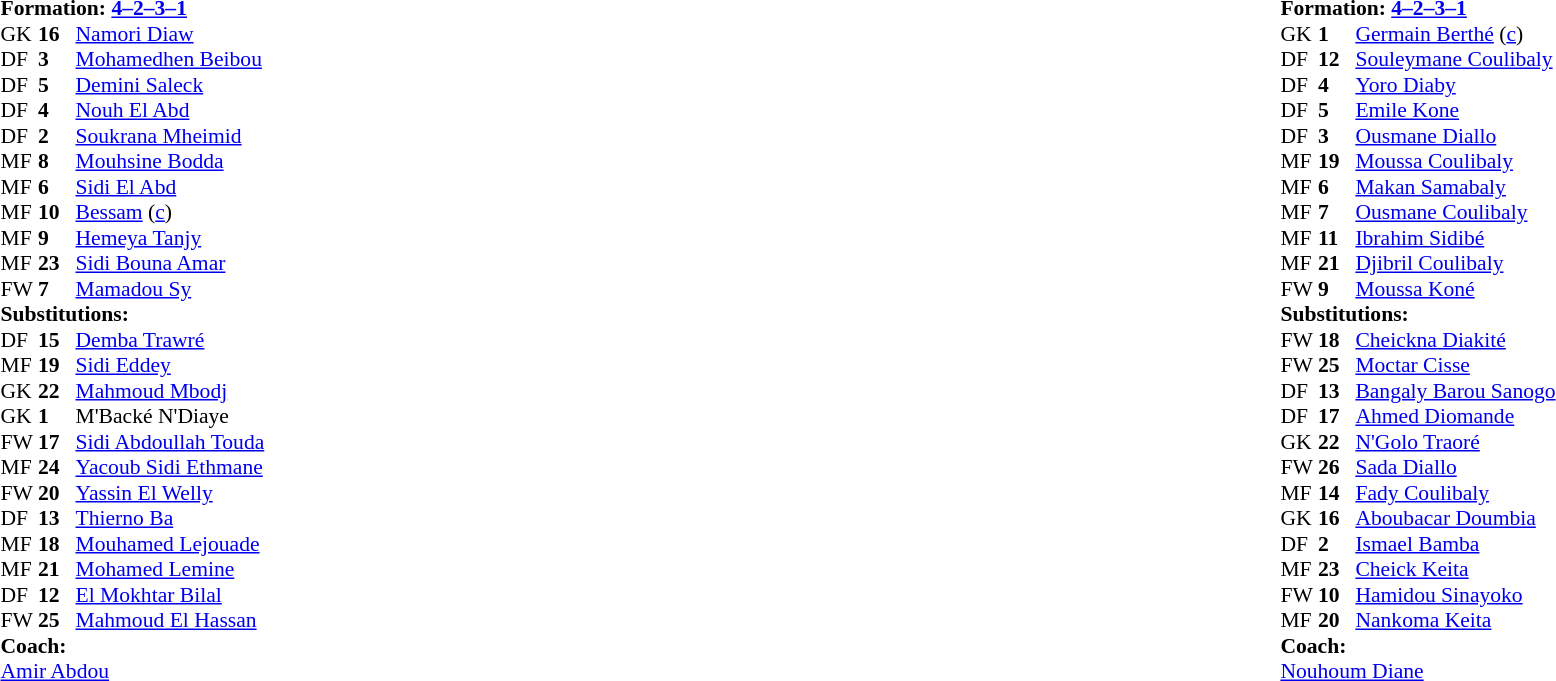<table width="100%">
<tr>
<td valign="top" width="40%"><br><table style="font-size:90%" cellspacing="0" cellpadding="0">
<tr>
<td colspan=4><strong>Formation: <a href='#'>4–2–3–1</a></strong></td>
</tr>
<tr>
<th width=25></th>
<th width=25></th>
</tr>
<tr>
<td>GK</td>
<td><strong>16</strong></td>
<td><a href='#'>Namori Diaw</a></td>
</tr>
<tr>
<td>DF</td>
<td><strong>3</strong></td>
<td><a href='#'>Mohamedhen Beibou</a></td>
<td></td>
</tr>
<tr>
<td>DF</td>
<td><strong>5</strong></td>
<td><a href='#'>Demini Saleck</a></td>
</tr>
<tr>
<td>DF</td>
<td><strong>4</strong></td>
<td><a href='#'>Nouh El Abd</a></td>
</tr>
<tr>
<td>DF</td>
<td><strong>2</strong></td>
<td><a href='#'>Soukrana Mheimid</a></td>
</tr>
<tr>
<td>MF</td>
<td><strong>8</strong></td>
<td><a href='#'>Mouhsine Bodda</a></td>
</tr>
<tr>
<td>MF</td>
<td><strong>6</strong></td>
<td><a href='#'>Sidi El Abd</a></td>
</tr>
<tr>
<td>MF</td>
<td><strong>10</strong></td>
<td><a href='#'>Bessam</a> (<a href='#'>c</a>)</td>
<td></td>
<td></td>
</tr>
<tr>
<td>MF</td>
<td><strong>9</strong></td>
<td><a href='#'>Hemeya Tanjy</a></td>
</tr>
<tr>
<td>MF</td>
<td><strong>23</strong></td>
<td><a href='#'>Sidi Bouna Amar</a></td>
</tr>
<tr>
<td>FW</td>
<td><strong>7</strong></td>
<td><a href='#'>Mamadou Sy</a></td>
<td></td>
<td></td>
</tr>
<tr>
<td colspan=3><strong>Substitutions:</strong></td>
</tr>
<tr>
<td>DF</td>
<td><strong>15</strong></td>
<td><a href='#'>Demba Trawré</a></td>
</tr>
<tr>
<td>MF</td>
<td><strong>19</strong></td>
<td><a href='#'>Sidi Eddey</a></td>
</tr>
<tr>
<td>GK</td>
<td><strong>22</strong></td>
<td><a href='#'>Mahmoud Mbodj</a></td>
</tr>
<tr>
<td>GK</td>
<td><strong>1</strong></td>
<td>M'Backé N'Diaye</td>
</tr>
<tr>
<td>FW</td>
<td><strong>17</strong></td>
<td><a href='#'>Sidi Abdoullah Touda</a></td>
</tr>
<tr>
<td>MF</td>
<td><strong>24</strong></td>
<td><a href='#'>Yacoub Sidi Ethmane</a></td>
<td></td>
<td></td>
</tr>
<tr>
<td>FW</td>
<td><strong>20</strong></td>
<td><a href='#'>Yassin El Welly</a></td>
</tr>
<tr>
<td>DF</td>
<td><strong>13</strong></td>
<td><a href='#'>Thierno Ba</a></td>
</tr>
<tr>
<td>MF</td>
<td><strong>18</strong></td>
<td><a href='#'>Mouhamed Lejouade</a></td>
</tr>
<tr>
<td>MF</td>
<td><strong>21</strong></td>
<td><a href='#'>Mohamed Lemine</a></td>
<td></td>
<td></td>
</tr>
<tr>
<td>DF</td>
<td><strong>12</strong></td>
<td><a href='#'>El Mokhtar Bilal</a></td>
</tr>
<tr>
<td>FW</td>
<td><strong>25</strong></td>
<td><a href='#'>Mahmoud El Hassan</a></td>
</tr>
<tr>
<td colspan=3><strong>Coach:</strong></td>
</tr>
<tr>
<td colspan=3> <a href='#'>Amir Abdou</a></td>
</tr>
</table>
</td>
<td valign="top"></td>
<td valign="top" width="50%"><br><table style="font-size:90%; margin:auto" cellspacing="0" cellpadding="0">
<tr>
<td colspan=4><strong>Formation: <a href='#'>4–2–3–1</a></strong></td>
</tr>
<tr>
<th width=25></th>
<th width=25></th>
</tr>
<tr>
<td>GK</td>
<td><strong>1</strong></td>
<td><a href='#'>Germain Berthé</a> (<a href='#'>c</a>)</td>
</tr>
<tr>
<td>DF</td>
<td><strong>12</strong></td>
<td><a href='#'>Souleymane Coulibaly</a></td>
</tr>
<tr>
<td>DF</td>
<td><strong>4</strong></td>
<td><a href='#'>Yoro Diaby</a></td>
</tr>
<tr>
<td>DF</td>
<td><strong>5</strong></td>
<td><a href='#'>Emile Kone</a></td>
</tr>
<tr>
<td>DF</td>
<td><strong>3</strong></td>
<td><a href='#'>Ousmane Diallo</a></td>
</tr>
<tr>
<td>MF</td>
<td><strong>19</strong></td>
<td><a href='#'>Moussa Coulibaly</a></td>
</tr>
<tr>
<td>MF</td>
<td><strong>6</strong></td>
<td><a href='#'>Makan Samabaly</a></td>
<td></td>
<td></td>
</tr>
<tr>
<td>MF</td>
<td><strong>7</strong></td>
<td><a href='#'>Ousmane Coulibaly</a></td>
<td></td>
<td></td>
</tr>
<tr>
<td>MF</td>
<td><strong>11</strong></td>
<td><a href='#'>Ibrahim Sidibé</a></td>
<td></td>
<td></td>
</tr>
<tr>
<td>MF</td>
<td><strong>21</strong></td>
<td><a href='#'>Djibril Coulibaly</a></td>
<td></td>
<td></td>
</tr>
<tr>
<td>FW</td>
<td><strong>9</strong></td>
<td><a href='#'>Moussa Koné</a></td>
<td></td>
<td></td>
</tr>
<tr>
<td colspan=3><strong>Substitutions:</strong></td>
</tr>
<tr>
<td>FW</td>
<td><strong>18</strong></td>
<td><a href='#'>Cheickna Diakité</a></td>
<td></td>
<td></td>
</tr>
<tr>
<td>FW</td>
<td><strong>25</strong></td>
<td><a href='#'>Moctar Cisse</a></td>
<td></td>
<td></td>
</tr>
<tr>
<td>DF</td>
<td><strong>13</strong></td>
<td><a href='#'>Bangaly Barou Sanogo</a></td>
</tr>
<tr>
<td>DF</td>
<td><strong>17</strong></td>
<td><a href='#'>Ahmed Diomande</a></td>
<td></td>
<td></td>
</tr>
<tr>
<td>GK</td>
<td><strong>22</strong></td>
<td><a href='#'>N'Golo Traoré</a></td>
</tr>
<tr>
<td>FW</td>
<td><strong>26</strong></td>
<td><a href='#'>Sada Diallo</a></td>
</tr>
<tr>
<td>MF</td>
<td><strong>14</strong></td>
<td><a href='#'>Fady Coulibaly</a></td>
<td></td>
<td></td>
</tr>
<tr>
<td>GK</td>
<td><strong>16</strong></td>
<td><a href='#'>Aboubacar Doumbia</a></td>
</tr>
<tr>
<td>DF</td>
<td><strong>2</strong></td>
<td><a href='#'>Ismael Bamba</a></td>
</tr>
<tr>
<td>MF</td>
<td><strong>23</strong></td>
<td><a href='#'>Cheick Keita</a></td>
</tr>
<tr>
<td>FW</td>
<td><strong>10</strong></td>
<td><a href='#'>Hamidou Sinayoko</a></td>
<td></td>
<td></td>
</tr>
<tr>
<td>MF</td>
<td><strong>20</strong></td>
<td><a href='#'>Nankoma Keita</a></td>
</tr>
<tr>
<td colspan=3><strong>Coach:</strong></td>
</tr>
<tr>
<td colspan=3> <a href='#'>Nouhoum Diane</a></td>
</tr>
</table>
</td>
</tr>
</table>
